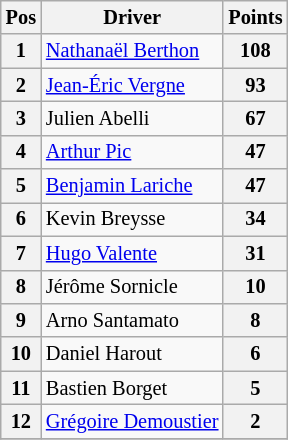<table class="wikitable" style="font-size:85%">
<tr>
<th>Pos</th>
<th>Driver</th>
<th>Points</th>
</tr>
<tr>
<th>1</th>
<td> <a href='#'>Nathanaël Berthon</a></td>
<th>108</th>
</tr>
<tr>
<th>2</th>
<td> <a href='#'>Jean-Éric Vergne</a></td>
<th>93</th>
</tr>
<tr>
<th>3</th>
<td> Julien Abelli</td>
<th>67</th>
</tr>
<tr>
<th>4</th>
<td> <a href='#'>Arthur Pic</a></td>
<th>47</th>
</tr>
<tr>
<th>5</th>
<td> <a href='#'>Benjamin Lariche</a></td>
<th>47</th>
</tr>
<tr>
<th>6</th>
<td> Kevin Breysse</td>
<th>34</th>
</tr>
<tr>
<th>7</th>
<td> <a href='#'>Hugo Valente</a></td>
<th>31</th>
</tr>
<tr>
<th>8</th>
<td> Jérôme Sornicle</td>
<th>10</th>
</tr>
<tr>
<th>9</th>
<td> Arno Santamato</td>
<th>8</th>
</tr>
<tr>
<th>10</th>
<td> Daniel Harout</td>
<th>6</th>
</tr>
<tr>
<th>11</th>
<td> Bastien Borget</td>
<th>5</th>
</tr>
<tr>
<th>12</th>
<td> <a href='#'>Grégoire Demoustier</a></td>
<th>2</th>
</tr>
<tr>
</tr>
</table>
